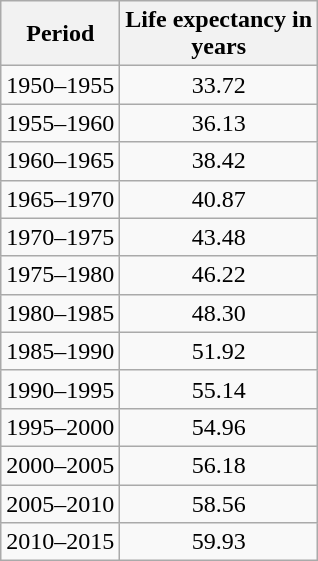<table class="wikitable" style="text-align: center;">
<tr>
<th>Period</th>
<th>Life expectancy in <br> years</th>
</tr>
<tr>
<td>1950–1955</td>
<td>33.72</td>
</tr>
<tr>
<td>1955–1960</td>
<td> 36.13</td>
</tr>
<tr>
<td>1960–1965</td>
<td> 38.42</td>
</tr>
<tr>
<td>1965–1970</td>
<td> 40.87</td>
</tr>
<tr>
<td>1970–1975</td>
<td> 43.48</td>
</tr>
<tr>
<td>1975–1980</td>
<td> 46.22</td>
</tr>
<tr>
<td>1980–1985</td>
<td> 48.30</td>
</tr>
<tr>
<td>1985–1990</td>
<td> 51.92</td>
</tr>
<tr>
<td>1990–1995</td>
<td> 55.14</td>
</tr>
<tr>
<td>1995–2000</td>
<td> 54.96</td>
</tr>
<tr>
<td>2000–2005</td>
<td> 56.18</td>
</tr>
<tr>
<td>2005–2010</td>
<td> 58.56</td>
</tr>
<tr>
<td>2010–2015</td>
<td> 59.93</td>
</tr>
</table>
